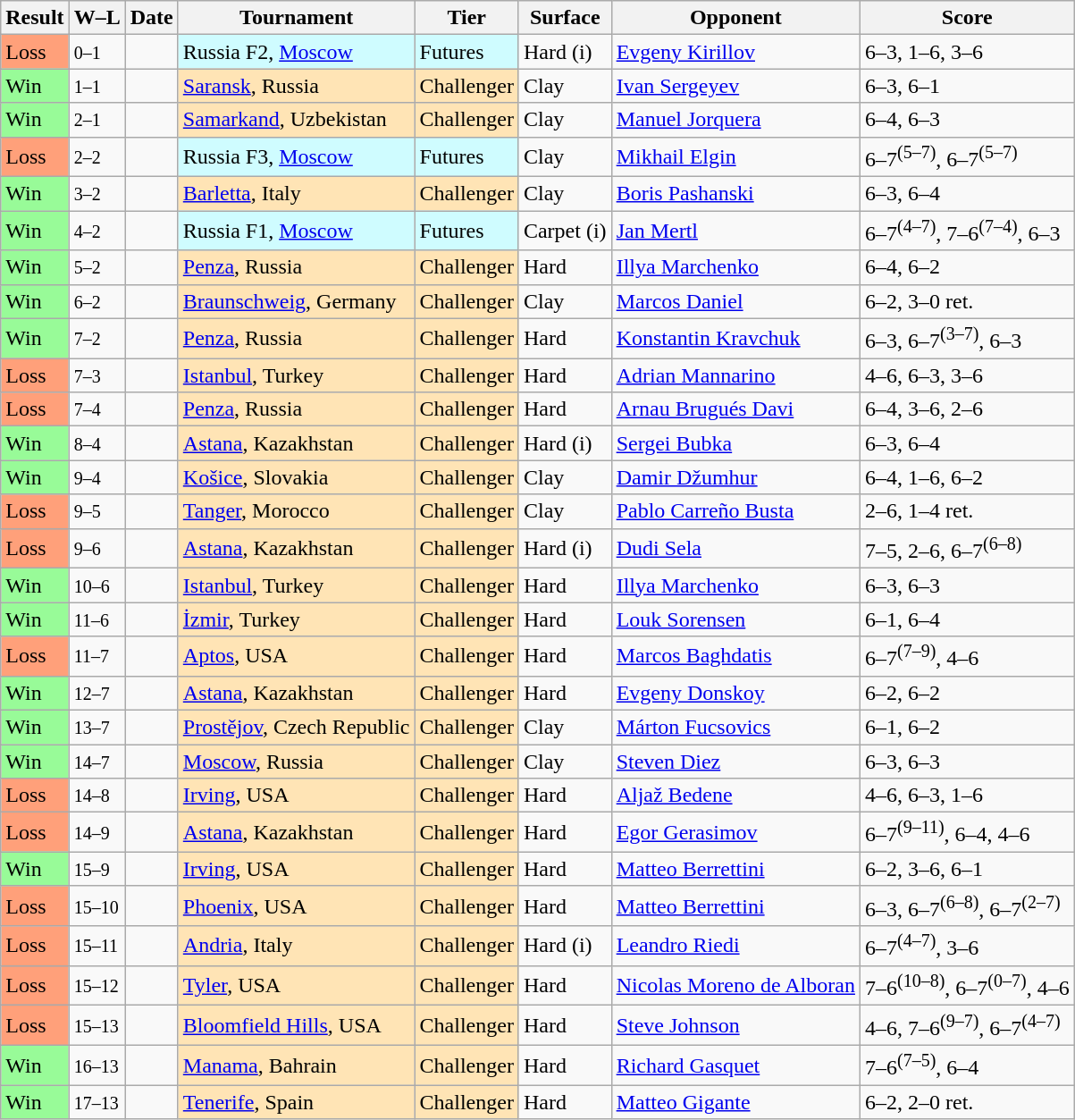<table class="sortable wikitable">
<tr>
<th>Result</th>
<th class="unsortable">W–L</th>
<th>Date</th>
<th>Tournament</th>
<th>Tier</th>
<th>Surface</th>
<th>Opponent</th>
<th class="unsortable">Score</th>
</tr>
<tr>
<td bgcolor=FFA07A>Loss</td>
<td><small>0–1</small></td>
<td></td>
<td style="background:#cffcff;">Russia F2, <a href='#'>Moscow</a></td>
<td style="background:#cffcff;">Futures</td>
<td>Hard (i)</td>
<td> <a href='#'>Evgeny Kirillov</a></td>
<td>6–3, 1–6, 3–6</td>
</tr>
<tr>
<td bgcolor=98fb98>Win</td>
<td><small>1–1</small></td>
<td></td>
<td style="background:moccasin;"><a href='#'>Saransk</a>, Russia</td>
<td style="background:moccasin;">Challenger</td>
<td>Clay</td>
<td> <a href='#'>Ivan Sergeyev</a></td>
<td>6–3, 6–1</td>
</tr>
<tr>
<td bgcolor=98fb98>Win</td>
<td><small>2–1</small></td>
<td></td>
<td style="background:moccasin;"><a href='#'>Samarkand</a>, Uzbekistan</td>
<td style="background:moccasin;">Challenger</td>
<td>Clay</td>
<td> <a href='#'>Manuel Jorquera</a></td>
<td>6–4, 6–3</td>
</tr>
<tr>
<td bgcolor=FFA07A>Loss</td>
<td><small>2–2</small></td>
<td></td>
<td style="background:#cffcff;">Russia F3, <a href='#'>Moscow</a></td>
<td style="background:#cffcff;">Futures</td>
<td>Clay</td>
<td> <a href='#'>Mikhail Elgin</a></td>
<td>6–7<sup>(5–7)</sup>, 6–7<sup>(5–7)</sup></td>
</tr>
<tr>
<td bgcolor=98fb98>Win</td>
<td><small>3–2</small></td>
<td></td>
<td style="background:moccasin;"><a href='#'>Barletta</a>, Italy</td>
<td style="background:moccasin;">Challenger</td>
<td>Clay</td>
<td> <a href='#'>Boris Pashanski</a></td>
<td>6–3, 6–4</td>
</tr>
<tr>
<td bgcolor=98fb98>Win</td>
<td><small>4–2</small></td>
<td></td>
<td style="background:#cffcff;">Russia F1, <a href='#'>Moscow</a></td>
<td style="background:#cffcff;">Futures</td>
<td>Carpet (i)</td>
<td> <a href='#'>Jan Mertl</a></td>
<td>6–7<sup>(4–7)</sup>, 7–6<sup>(7–4)</sup>, 6–3</td>
</tr>
<tr>
<td bgcolor=98fb98>Win</td>
<td><small>5–2</small></td>
<td><a href='#'></a></td>
<td style="background:moccasin;"><a href='#'>Penza</a>, Russia</td>
<td style="background:moccasin;">Challenger</td>
<td>Hard</td>
<td> <a href='#'>Illya Marchenko</a></td>
<td>6–4, 6–2</td>
</tr>
<tr>
<td bgcolor=98fb98>Win</td>
<td><small>6–2</small></td>
<td><a href='#'></a></td>
<td style="background:moccasin;"><a href='#'>Braunschweig</a>, Germany</td>
<td style="background:moccasin;">Challenger</td>
<td>Clay</td>
<td> <a href='#'>Marcos Daniel</a></td>
<td>6–2, 3–0 ret.</td>
</tr>
<tr>
<td bgcolor=98fb98>Win</td>
<td><small>7–2</small></td>
<td><a href='#'></a></td>
<td style="background:moccasin;"><a href='#'>Penza</a>, Russia</td>
<td style="background:moccasin;">Challenger</td>
<td>Hard</td>
<td> <a href='#'>Konstantin Kravchuk</a></td>
<td>6–3, 6–7<sup>(3–7)</sup>, 6–3</td>
</tr>
<tr>
<td bgcolor=FFA07A>Loss</td>
<td><small>7–3</small></td>
<td><a href='#'></a></td>
<td style="background:moccasin;"><a href='#'>Istanbul</a>, Turkey</td>
<td style="background:moccasin;">Challenger</td>
<td>Hard</td>
<td> <a href='#'>Adrian Mannarino</a></td>
<td>4–6, 6–3, 3–6</td>
</tr>
<tr>
<td bgcolor=FFA07A>Loss</td>
<td><small>7–4</small></td>
<td><a href='#'></a></td>
<td style="background:moccasin;"><a href='#'>Penza</a>, Russia</td>
<td style="background:moccasin;">Challenger</td>
<td>Hard</td>
<td> <a href='#'>Arnau Brugués Davi</a></td>
<td>6–4, 3–6, 2–6</td>
</tr>
<tr>
<td bgcolor=98fb98>Win</td>
<td><small>8–4</small></td>
<td><a href='#'></a></td>
<td style="background:moccasin;"><a href='#'>Astana</a>, Kazakhstan</td>
<td style="background:moccasin;">Challenger</td>
<td>Hard (i)</td>
<td> <a href='#'>Sergei Bubka</a></td>
<td>6–3, 6–4</td>
</tr>
<tr>
<td bgcolor=98fb98>Win</td>
<td><small>9–4</small></td>
<td><a href='#'></a></td>
<td style="background:moccasin;"><a href='#'>Košice</a>, Slovakia</td>
<td style="background:moccasin;">Challenger</td>
<td>Clay</td>
<td> <a href='#'>Damir Džumhur</a></td>
<td>6–4, 1–6, 6–2</td>
</tr>
<tr>
<td bgcolor=FFA07A>Loss</td>
<td><small>9–5</small></td>
<td><a href='#'></a></td>
<td style="background:moccasin;"><a href='#'>Tanger</a>, Morocco</td>
<td style="background:moccasin;">Challenger</td>
<td>Clay</td>
<td> <a href='#'>Pablo Carreño Busta</a></td>
<td>2–6, 1–4 ret.</td>
</tr>
<tr>
<td bgcolor=FFA07A>Loss</td>
<td><small>9–6</small></td>
<td><a href='#'></a></td>
<td style="background:moccasin;"><a href='#'>Astana</a>, Kazakhstan</td>
<td style="background:moccasin;">Challenger</td>
<td>Hard (i)</td>
<td> <a href='#'>Dudi Sela</a></td>
<td>7–5, 2–6, 6–7<sup>(6–8)</sup></td>
</tr>
<tr>
<td bgcolor=98fb98>Win</td>
<td><small>10–6</small></td>
<td><a href='#'></a></td>
<td style="background:moccasin;"><a href='#'>Istanbul</a>, Turkey</td>
<td style="background:moccasin;">Challenger</td>
<td>Hard</td>
<td> <a href='#'>Illya Marchenko</a></td>
<td>6–3, 6–3</td>
</tr>
<tr>
<td bgcolor=98fb98>Win</td>
<td><small>11–6</small></td>
<td><a href='#'></a></td>
<td style="background:moccasin;"><a href='#'>İzmir</a>, Turkey</td>
<td style="background:moccasin;">Challenger</td>
<td>Hard</td>
<td> <a href='#'>Louk Sorensen</a></td>
<td>6–1, 6–4</td>
</tr>
<tr>
<td bgcolor=FFA07A>Loss</td>
<td><small>11–7</small></td>
<td><a href='#'></a></td>
<td style="background:moccasin;"><a href='#'>Aptos</a>, USA</td>
<td style="background:moccasin;">Challenger</td>
<td>Hard</td>
<td> <a href='#'>Marcos Baghdatis</a></td>
<td>6–7<sup>(7–9)</sup>, 4–6</td>
</tr>
<tr>
<td bgcolor=98fb98>Win</td>
<td><small>12–7</small></td>
<td><a href='#'></a></td>
<td style="background:moccasin;"><a href='#'>Astana</a>, Kazakhstan</td>
<td style="background:moccasin;">Challenger</td>
<td>Hard</td>
<td> <a href='#'>Evgeny Donskoy</a></td>
<td>6–2, 6–2</td>
</tr>
<tr>
<td bgcolor=98fb98>Win</td>
<td><small>13–7</small></td>
<td><a href='#'></a></td>
<td style="background:moccasin;"><a href='#'>Prostějov</a>, Czech Republic</td>
<td style="background:moccasin;">Challenger</td>
<td>Clay</td>
<td> <a href='#'>Márton Fucsovics</a></td>
<td>6–1, 6–2</td>
</tr>
<tr>
<td bgcolor=98fb98>Win</td>
<td><small>14–7</small></td>
<td><a href='#'></a></td>
<td style="background:moccasin;"><a href='#'>Moscow</a>, Russia</td>
<td style="background:moccasin;">Challenger</td>
<td>Clay</td>
<td> <a href='#'>Steven Diez</a></td>
<td>6–3, 6–3</td>
</tr>
<tr>
<td bgcolor=FFA07A>Loss</td>
<td><small>14–8</small></td>
<td><a href='#'></a></td>
<td style="background:moccasin;"><a href='#'>Irving</a>, USA</td>
<td style="background:moccasin;">Challenger</td>
<td>Hard</td>
<td> <a href='#'>Aljaž Bedene</a></td>
<td>4–6, 6–3, 1–6</td>
</tr>
<tr>
<td bgcolor=FFA07A>Loss</td>
<td><small>14–9</small></td>
<td><a href='#'></a></td>
<td style="background:moccasin;"><a href='#'>Astana</a>, Kazakhstan</td>
<td style="background:moccasin;">Challenger</td>
<td>Hard</td>
<td> <a href='#'>Egor Gerasimov</a></td>
<td>6–7<sup>(9–11)</sup>, 6–4, 4–6</td>
</tr>
<tr>
<td bgcolor=98fb98>Win</td>
<td><small>15–9</small></td>
<td><a href='#'></a></td>
<td style="background:moccasin;"><a href='#'>Irving</a>, USA</td>
<td style="background:moccasin;">Challenger</td>
<td>Hard</td>
<td> <a href='#'>Matteo Berrettini</a></td>
<td>6–2, 3–6, 6–1</td>
</tr>
<tr>
<td bgcolor=FFA07A>Loss</td>
<td><small>15–10</small></td>
<td><a href='#'></a></td>
<td style="background:moccasin;"><a href='#'>Phoenix</a>, USA</td>
<td style="background:moccasin;">Challenger</td>
<td>Hard</td>
<td> <a href='#'>Matteo Berrettini</a></td>
<td>6–3, 6–7<sup>(6–8)</sup>, 6–7<sup>(2–7)</sup></td>
</tr>
<tr>
<td bgcolor=FFA07A>Loss</td>
<td><small>15–11</small></td>
<td><a href='#'></a></td>
<td style="background:moccasin;"><a href='#'>Andria</a>, Italy</td>
<td style="background:moccasin;">Challenger</td>
<td>Hard (i)</td>
<td> <a href='#'>Leandro Riedi</a></td>
<td>6–7<sup>(4–7)</sup>, 3–6</td>
</tr>
<tr>
<td bgcolor=FFA07A>Loss</td>
<td><small>15–12</small></td>
<td><a href='#'></a></td>
<td style="background:moccasin;"><a href='#'>Tyler</a>, USA</td>
<td style="background:moccasin;">Challenger</td>
<td>Hard</td>
<td> <a href='#'>Nicolas Moreno de Alboran</a></td>
<td>7–6<sup>(10–8)</sup>, 6–7<sup>(0–7)</sup>, 4–6</td>
</tr>
<tr>
<td bgcolor=FFA07A>Loss</td>
<td><small>15–13</small></td>
<td><a href='#'></a></td>
<td style="background:moccasin;"><a href='#'>Bloomfield Hills</a>, USA</td>
<td style="background:moccasin;">Challenger</td>
<td>Hard</td>
<td> <a href='#'>Steve Johnson</a></td>
<td>4–6, 7–6<sup>(9–7)</sup>, 6–7<sup>(4–7)</sup></td>
</tr>
<tr>
<td bgcolor=98FB98>Win</td>
<td><small>16–13</small></td>
<td><a href='#'></a></td>
<td style="background:moccasin;"><a href='#'>Manama</a>, Bahrain</td>
<td style="background:moccasin;">Challenger</td>
<td>Hard</td>
<td> <a href='#'>Richard Gasquet</a></td>
<td>7–6<sup>(7–5)</sup>, 6–4</td>
</tr>
<tr>
<td bgcolor=98FB98>Win</td>
<td><small>17–13</small></td>
<td><a href='#'></a></td>
<td style="background:moccasin;"><a href='#'>Tenerife</a>, Spain</td>
<td style="background:moccasin;">Challenger</td>
<td>Hard</td>
<td> <a href='#'>Matteo Gigante</a></td>
<td>6–2, 2–0 ret.</td>
</tr>
</table>
